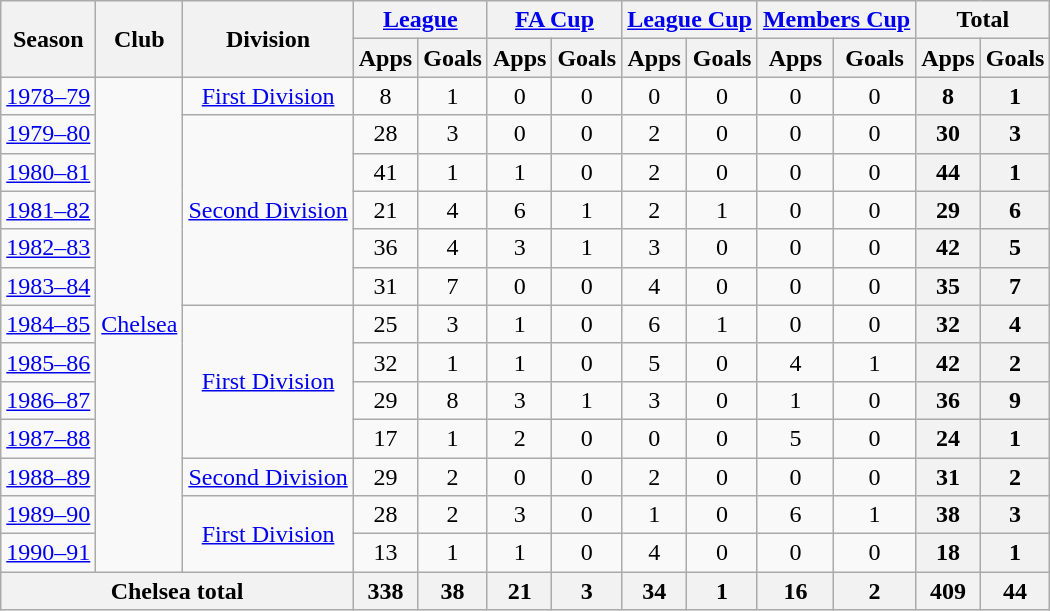<table class="wikitable" style="font-size:100%; text-align: center;">
<tr>
<th rowspan="2">Season</th>
<th rowspan="2">Club</th>
<th rowspan="2">Division</th>
<th colspan="2"><a href='#'>League</a></th>
<th colspan="2"><a href='#'>FA Cup</a></th>
<th colspan="2"><a href='#'>League Cup</a></th>
<th colspan="2"><a href='#'>Members Cup</a></th>
<th colspan="2">Total</th>
</tr>
<tr>
<th>Apps</th>
<th>Goals</th>
<th>Apps</th>
<th>Goals</th>
<th>Apps</th>
<th>Goals</th>
<th>Apps</th>
<th>Goals</th>
<th>Apps</th>
<th>Goals</th>
</tr>
<tr>
<td><a href='#'>1978–79</a></td>
<td rowspan="13" valign="center"><a href='#'>Chelsea</a></td>
<td rowspan="1" valign="center"><a href='#'>First Division</a></td>
<td>8</td>
<td>1</td>
<td>0</td>
<td>0</td>
<td>0</td>
<td>0</td>
<td>0</td>
<td>0</td>
<th>8</th>
<th>1</th>
</tr>
<tr>
<td><a href='#'>1979–80</a></td>
<td rowspan="5" valign="center"><a href='#'>Second Division</a></td>
<td>28</td>
<td>3</td>
<td>0</td>
<td>0</td>
<td>2</td>
<td>0</td>
<td>0</td>
<td>0</td>
<th>30</th>
<th>3</th>
</tr>
<tr>
<td><a href='#'>1980–81</a></td>
<td>41</td>
<td>1</td>
<td>1</td>
<td>0</td>
<td>2</td>
<td>0</td>
<td>0</td>
<td>0</td>
<th>44</th>
<th>1</th>
</tr>
<tr>
<td><a href='#'>1981–82</a></td>
<td>21</td>
<td>4</td>
<td>6</td>
<td>1</td>
<td>2</td>
<td>1</td>
<td>0</td>
<td>0</td>
<th>29</th>
<th>6</th>
</tr>
<tr>
<td><a href='#'>1982–83</a></td>
<td>36</td>
<td>4</td>
<td>3</td>
<td>1</td>
<td>3</td>
<td>0</td>
<td>0</td>
<td>0</td>
<th>42</th>
<th>5</th>
</tr>
<tr>
<td><a href='#'>1983–84</a></td>
<td>31</td>
<td>7</td>
<td>0</td>
<td>0</td>
<td>4</td>
<td>0</td>
<td>0</td>
<td>0</td>
<th>35</th>
<th>7</th>
</tr>
<tr>
<td><a href='#'>1984–85</a></td>
<td rowspan="4" valign="center"><a href='#'>First Division</a></td>
<td>25</td>
<td>3</td>
<td>1</td>
<td>0</td>
<td>6</td>
<td>1</td>
<td>0</td>
<td>0</td>
<th>32</th>
<th>4</th>
</tr>
<tr>
<td><a href='#'>1985–86</a></td>
<td>32</td>
<td>1</td>
<td>1</td>
<td>0</td>
<td>5</td>
<td>0</td>
<td>4</td>
<td>1</td>
<th>42</th>
<th>2</th>
</tr>
<tr>
<td><a href='#'>1986–87</a></td>
<td>29</td>
<td>8</td>
<td>3</td>
<td>1</td>
<td>3</td>
<td>0</td>
<td>1</td>
<td>0</td>
<th>36</th>
<th>9</th>
</tr>
<tr>
<td><a href='#'>1987–88</a></td>
<td>17</td>
<td>1</td>
<td>2</td>
<td>0</td>
<td>0</td>
<td>0</td>
<td>5</td>
<td>0</td>
<th>24</th>
<th>1</th>
</tr>
<tr>
<td><a href='#'>1988–89</a></td>
<td rowspan="1" valign="center"><a href='#'>Second Division</a></td>
<td>29</td>
<td>2</td>
<td>0</td>
<td>0</td>
<td>2</td>
<td>0</td>
<td>0</td>
<td>0</td>
<th>31</th>
<th>2</th>
</tr>
<tr>
<td><a href='#'>1989–90</a></td>
<td rowspan="2" valign="center"><a href='#'>First Division</a></td>
<td>28</td>
<td>2</td>
<td>3</td>
<td>0</td>
<td>1</td>
<td>0</td>
<td>6</td>
<td>1</td>
<th>38</th>
<th>3</th>
</tr>
<tr>
<td><a href='#'>1990–91</a></td>
<td>13</td>
<td>1</td>
<td>1</td>
<td>0</td>
<td>4</td>
<td>0</td>
<td>0</td>
<td>0</td>
<th>18</th>
<th>1</th>
</tr>
<tr>
<th colspan="3" valign="center">Chelsea total</th>
<th>338</th>
<th>38</th>
<th>21</th>
<th>3</th>
<th>34</th>
<th>1</th>
<th>16</th>
<th>2</th>
<th>409</th>
<th>44</th>
</tr>
</table>
